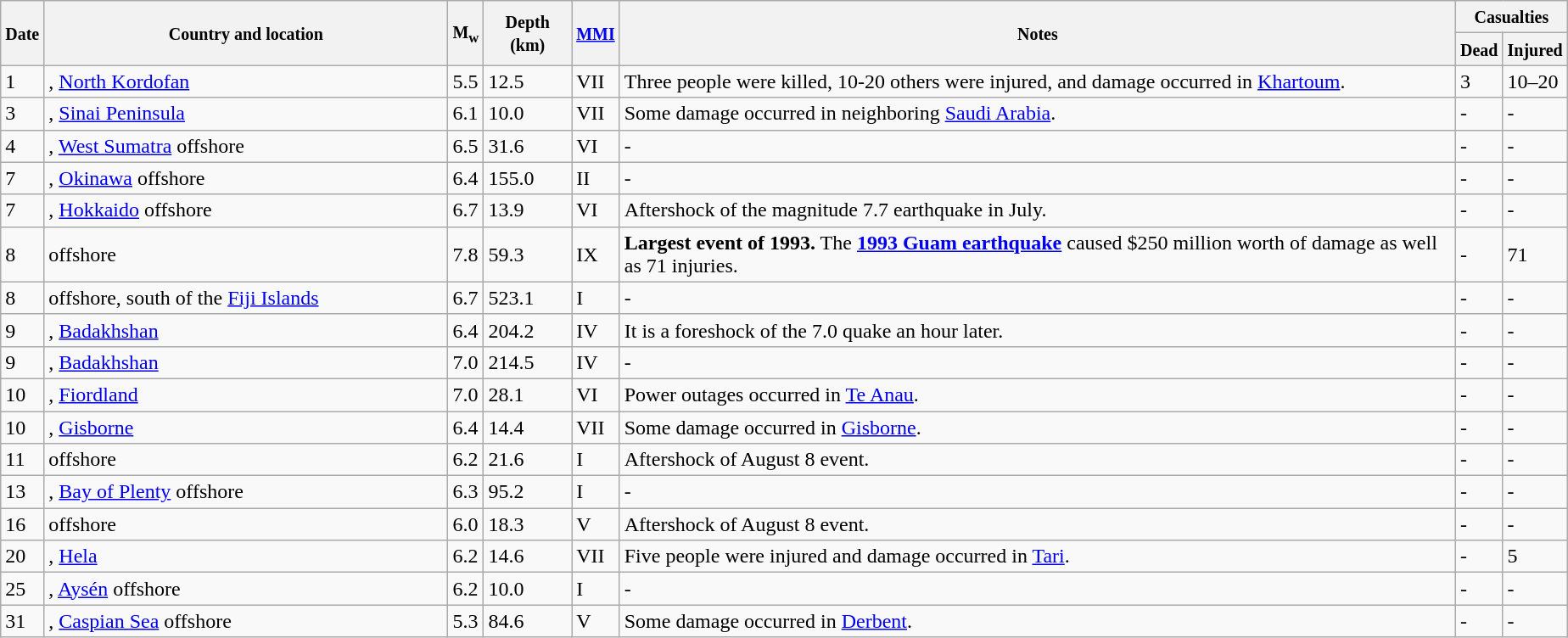<table class="wikitable sortable" style="border:1px black; margin-left:1em;">
<tr>
<th rowspan="2"><small>Date</small></th>
<th rowspan="2" style="width: 310px"><small>Country and location</small></th>
<th rowspan="2"><small>M<sub>w</sub></small></th>
<th rowspan="2"><small>Depth (km)</small></th>
<th rowspan="2"><small><a href='#'>MMI</a></small></th>
<th rowspan="2" class="unsortable"><small>Notes</small></th>
<th colspan="2"><small>Casualties</small></th>
</tr>
<tr>
<th><small>Dead</small></th>
<th><small>Injured</small></th>
</tr>
<tr>
<td>1</td>
<td>, <a href='#'>North Kordofan</a></td>
<td>5.5</td>
<td>12.5</td>
<td>VII</td>
<td>Three people were killed, 10-20 others were injured, and damage occurred in <a href='#'>Khartoum</a>.</td>
<td>3</td>
<td>10–20</td>
</tr>
<tr>
<td>3</td>
<td>, <a href='#'>Sinai Peninsula</a></td>
<td>6.1</td>
<td>10.0</td>
<td>VII</td>
<td>Some damage occurred in neighboring <a href='#'>Saudi Arabia</a>.</td>
<td>-</td>
<td>-</td>
</tr>
<tr>
<td>4</td>
<td>, <a href='#'>West Sumatra</a> offshore</td>
<td>6.5</td>
<td>31.6</td>
<td>VI</td>
<td>-</td>
<td>-</td>
<td>-</td>
</tr>
<tr>
<td>7</td>
<td>, <a href='#'>Okinawa</a> offshore</td>
<td>6.4</td>
<td>155.0</td>
<td>II</td>
<td>-</td>
<td>-</td>
<td>-</td>
</tr>
<tr>
<td>7</td>
<td>, <a href='#'>Hokkaido</a> offshore</td>
<td>6.7</td>
<td>13.9</td>
<td>VI</td>
<td>Aftershock of the magnitude 7.7 earthquake in July.</td>
<td>-</td>
<td>-</td>
</tr>
<tr>
<td>8</td>
<td> offshore</td>
<td>7.8</td>
<td>59.3</td>
<td>IX</td>
<td><strong>Largest event of 1993.</strong> The <strong><a href='#'>1993 Guam earthquake</a></strong> caused $250 million worth of damage as well as 71 injuries.</td>
<td>-</td>
<td>71</td>
</tr>
<tr>
<td>8</td>
<td> offshore, south of the <a href='#'>Fiji Islands</a></td>
<td>6.7</td>
<td>523.1</td>
<td>I</td>
<td>-</td>
<td>-</td>
<td>-</td>
</tr>
<tr>
<td>9</td>
<td>, <a href='#'>Badakhshan</a></td>
<td>6.4</td>
<td>204.2</td>
<td>IV</td>
<td>It is a foreshock of the 7.0 quake an hour later.</td>
<td>-</td>
<td>-</td>
</tr>
<tr>
<td>9</td>
<td>, <a href='#'>Badakhshan</a></td>
<td>7.0</td>
<td>214.5</td>
<td>IV</td>
<td>-</td>
<td>-</td>
<td>-</td>
</tr>
<tr>
<td>10</td>
<td>, <a href='#'>Fiordland</a></td>
<td>7.0</td>
<td>28.1</td>
<td>VI</td>
<td>Power outages occurred in <a href='#'>Te Anau</a>.</td>
<td>-</td>
<td>-</td>
</tr>
<tr>
<td>10</td>
<td>, <a href='#'>Gisborne</a></td>
<td>6.4</td>
<td>14.4</td>
<td>VII</td>
<td>Some damage occurred in <a href='#'>Gisborne</a>.</td>
<td>-</td>
<td>-</td>
</tr>
<tr>
<td>11</td>
<td> offshore</td>
<td>6.2</td>
<td>21.6</td>
<td>I</td>
<td>Aftershock of August 8 event.</td>
<td>-</td>
<td>-</td>
</tr>
<tr>
<td>13</td>
<td>, <a href='#'>Bay of Plenty</a> offshore</td>
<td>6.3</td>
<td>95.2</td>
<td>I</td>
<td>-</td>
<td>-</td>
<td>-</td>
</tr>
<tr>
<td>16</td>
<td> offshore</td>
<td>6.0</td>
<td>18.3</td>
<td>V</td>
<td>Aftershock of August 8 event.</td>
<td>-</td>
<td>-</td>
</tr>
<tr>
<td>20</td>
<td>, <a href='#'>Hela</a></td>
<td>6.2</td>
<td>14.6</td>
<td>VII</td>
<td>Five people were injured and damage occurred in <a href='#'>Tari</a>.</td>
<td>-</td>
<td>5</td>
</tr>
<tr>
<td>25</td>
<td>, <a href='#'>Aysén</a> offshore</td>
<td>6.2</td>
<td>10.0</td>
<td>I</td>
<td>-</td>
<td>-</td>
<td>-</td>
</tr>
<tr>
<td>31</td>
<td>, <a href='#'>Caspian Sea</a> offshore</td>
<td>5.3</td>
<td>84.6</td>
<td>V</td>
<td>Some damage occurred in <a href='#'>Derbent</a>.</td>
<td>-</td>
<td>-</td>
</tr>
</table>
